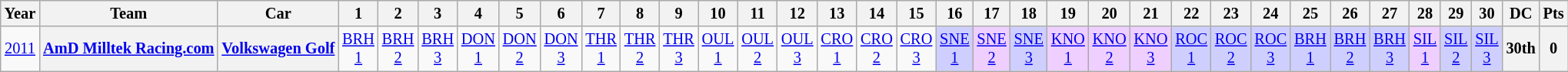<table class="wikitable" style="text-align:center; font-size:85%">
<tr>
<th>Year</th>
<th>Team</th>
<th>Car</th>
<th>1</th>
<th>2</th>
<th>3</th>
<th>4</th>
<th>5</th>
<th>6</th>
<th>7</th>
<th>8</th>
<th>9</th>
<th>10</th>
<th>11</th>
<th>12</th>
<th>13</th>
<th>14</th>
<th>15</th>
<th>16</th>
<th>17</th>
<th>18</th>
<th>19</th>
<th>20</th>
<th>21</th>
<th>22</th>
<th>23</th>
<th>24</th>
<th>25</th>
<th>26</th>
<th>27</th>
<th>28</th>
<th>29</th>
<th>30</th>
<th>DC</th>
<th>Pts</th>
</tr>
<tr>
<td><a href='#'>2011</a></td>
<th nowrap><a href='#'>AmD Milltek Racing.com</a></th>
<th nowrap><a href='#'>Volkswagen Golf</a></th>
<td><a href='#'>BRH<br>1</a></td>
<td><a href='#'>BRH<br>2</a></td>
<td><a href='#'>BRH<br>3</a></td>
<td><a href='#'>DON<br>1</a></td>
<td><a href='#'>DON<br>2</a></td>
<td><a href='#'>DON<br>3</a></td>
<td><a href='#'>THR<br>1</a></td>
<td><a href='#'>THR<br>2</a></td>
<td><a href='#'>THR<br>3</a></td>
<td><a href='#'>OUL<br>1</a></td>
<td><a href='#'>OUL<br>2</a></td>
<td><a href='#'>OUL<br>3</a></td>
<td><a href='#'>CRO<br>1</a></td>
<td><a href='#'>CRO<br>2</a></td>
<td><a href='#'>CRO<br>3</a></td>
<td style="background:#CFCFFF;"><a href='#'>SNE<br>1</a><br></td>
<td style="background:#EFCFFF;"><a href='#'>SNE<br>2</a><br></td>
<td style="background:#CFCFFF;"><a href='#'>SNE<br>3</a><br></td>
<td style="background:#EFCFFF;"><a href='#'>KNO<br>1</a><br></td>
<td style="background:#EFCFFF;"><a href='#'>KNO<br>2</a><br></td>
<td style="background:#EFCFFF;"><a href='#'>KNO<br>3</a><br></td>
<td style="background:#CFCFFF;"><a href='#'>ROC<br>1</a><br></td>
<td style="background:#CFCFFF;"><a href='#'>ROC<br>2</a><br></td>
<td style="background:#CFCFFF;"><a href='#'>ROC<br>3</a><br></td>
<td style="background:#CFCFFF;"><a href='#'>BRH<br>1</a><br></td>
<td style="background:#CFCFFF;"><a href='#'>BRH<br>2</a><br></td>
<td style="background:#CFCFFF;"><a href='#'>BRH<br>3</a><br></td>
<td style="background:#EFCFFF;"><a href='#'>SIL<br>1</a><br></td>
<td style="background:#CFCFFF;"><a href='#'>SIL<br>2</a><br></td>
<td style="background:#CFCFFF;"><a href='#'>SIL<br>3</a><br></td>
<th>30th</th>
<th>0</th>
</tr>
</table>
